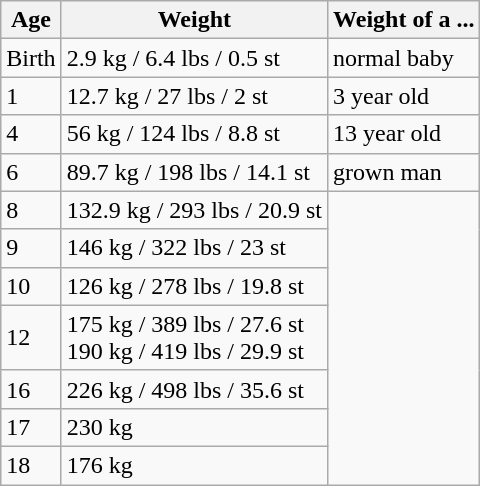<table class="wikitable">
<tr>
<th>Age</th>
<th>Weight</th>
<th>Weight of a ...</th>
</tr>
<tr>
<td>Birth</td>
<td>2.9 kg / 6.4 lbs / 0.5 st</td>
<td>normal baby</td>
</tr>
<tr>
<td>1</td>
<td>12.7 kg / 27 lbs / 2 st</td>
<td>3 year old</td>
</tr>
<tr>
<td>4</td>
<td>56 kg / 124 lbs / 8.8 st</td>
<td>13 year old</td>
</tr>
<tr>
<td>6</td>
<td>89.7 kg / 198 lbs / 14.1 st</td>
<td>grown man</td>
</tr>
<tr>
<td>8</td>
<td>132.9 kg / 293 lbs / 20.9 st</td>
</tr>
<tr>
<td>9</td>
<td>146 kg / 322 lbs / 23 st</td>
</tr>
<tr>
<td>10</td>
<td>126 kg / 278 lbs / 19.8 st</td>
</tr>
<tr>
<td>12</td>
<td>175 kg / 389 lbs / 27.6 st <br>190 kg / 419 lbs / 29.9 st </td>
</tr>
<tr>
<td>16</td>
<td>226 kg / 498 lbs / 35.6 st </td>
</tr>
<tr>
<td>17</td>
<td>230 kg</td>
</tr>
<tr>
<td>18</td>
<td>176 kg</td>
</tr>
</table>
